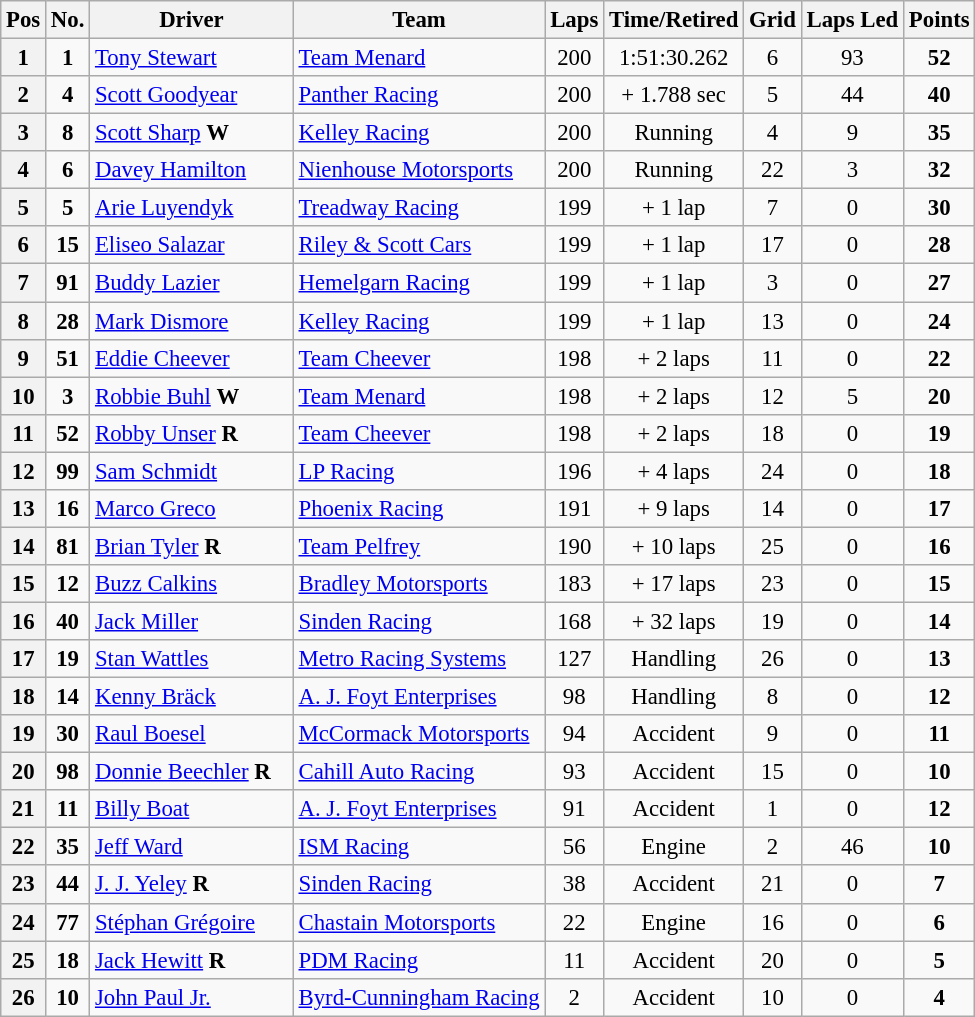<table class="wikitable" style="font-size:95%">
<tr>
<th>Pos</th>
<th>No.</th>
<th>Driver</th>
<th>Team</th>
<th>Laps</th>
<th>Time/Retired</th>
<th>Grid</th>
<th>Laps Led</th>
<th>Points</th>
</tr>
<tr>
<th>1</th>
<td align=center><strong>1</strong></td>
<td> <a href='#'>Tony Stewart</a></td>
<td><a href='#'>Team Menard</a></td>
<td align=center>200</td>
<td align=center>1:51:30.262</td>
<td align=center>6</td>
<td align=center>93</td>
<td align=center><strong>52</strong></td>
</tr>
<tr>
<th>2</th>
<td align="center"><strong>4</strong></td>
<td> <a href='#'>Scott Goodyear</a></td>
<td><a href='#'>Panther Racing</a></td>
<td align=center>200</td>
<td align=center>+ 1.788 sec</td>
<td align=center>5</td>
<td align=center>44</td>
<td align=center><strong>40</strong></td>
</tr>
<tr>
<th>3</th>
<td align=center><strong>8</strong></td>
<td> <a href='#'>Scott Sharp</a> <strong><span>W</span></strong></td>
<td><a href='#'>Kelley Racing</a></td>
<td align=center>200</td>
<td align=center>Running</td>
<td align=center>4</td>
<td align=center>9</td>
<td align=center><strong>35</strong></td>
</tr>
<tr>
<th>4</th>
<td align=center><strong>6</strong></td>
<td> <a href='#'>Davey Hamilton</a></td>
<td><a href='#'>Nienhouse Motorsports</a></td>
<td align=center>200</td>
<td align=center>Running</td>
<td align=center>22</td>
<td align=center>3</td>
<td align=center><strong>32</strong></td>
</tr>
<tr>
<th>5</th>
<td align=center><strong>5</strong></td>
<td> <a href='#'>Arie Luyendyk</a></td>
<td><a href='#'>Treadway Racing</a></td>
<td align=center>199</td>
<td align=center>+ 1 lap</td>
<td align=center>7</td>
<td align=center>0</td>
<td align=center><strong>30</strong></td>
</tr>
<tr>
<th>6</th>
<td align=center><strong>15</strong></td>
<td> <a href='#'>Eliseo Salazar</a></td>
<td><a href='#'>Riley & Scott Cars</a></td>
<td align=center>199</td>
<td align=center>+ 1 lap</td>
<td align=center>17</td>
<td align=center>0</td>
<td align=center><strong>28</strong></td>
</tr>
<tr>
<th>7</th>
<td align="center"><strong>91</strong></td>
<td> <a href='#'>Buddy Lazier</a></td>
<td><a href='#'>Hemelgarn Racing</a></td>
<td align=center>199</td>
<td align=center>+ 1 lap</td>
<td align=center>3</td>
<td align=center>0</td>
<td align=center><strong>27</strong></td>
</tr>
<tr>
<th>8</th>
<td align=center><strong>28</strong></td>
<td> <a href='#'>Mark Dismore</a></td>
<td><a href='#'>Kelley Racing</a></td>
<td align=center>199</td>
<td align=center>+ 1 lap</td>
<td align=center>13</td>
<td align=center>0</td>
<td align=center><strong>24</strong></td>
</tr>
<tr>
<th>9</th>
<td align=center><strong>51</strong></td>
<td> <a href='#'>Eddie Cheever</a></td>
<td><a href='#'>Team Cheever</a></td>
<td align=center>198</td>
<td align=center>+ 2 laps</td>
<td align=center>11</td>
<td align=center>0</td>
<td align=center><strong>22</strong></td>
</tr>
<tr>
<th>10</th>
<td align=center><strong>3</strong></td>
<td> <a href='#'>Robbie Buhl</a> <strong><span>W</span></strong></td>
<td><a href='#'>Team Menard</a></td>
<td align=center>198</td>
<td align=center>+ 2 laps</td>
<td align=center>12</td>
<td align=center>5</td>
<td align=center><strong>20</strong></td>
</tr>
<tr>
<th>11</th>
<td align=center><strong>52</strong></td>
<td> <a href='#'>Robby Unser</a> <strong><span>R</span></strong></td>
<td><a href='#'>Team Cheever</a></td>
<td align=center>198</td>
<td align=center>+ 2 laps</td>
<td align=center>18</td>
<td align=center>0</td>
<td align=center><strong>19</strong></td>
</tr>
<tr>
<th>12</th>
<td align=center><strong>99</strong></td>
<td> <a href='#'>Sam Schmidt</a></td>
<td><a href='#'>LP Racing</a></td>
<td align=center>196</td>
<td align=center>+ 4 laps</td>
<td align=center>24</td>
<td align=center>0</td>
<td align=center><strong>18</strong></td>
</tr>
<tr>
<th>13</th>
<td align=center><strong>16</strong></td>
<td> <a href='#'>Marco Greco</a></td>
<td><a href='#'>Phoenix Racing</a></td>
<td align=center>191</td>
<td align=center>+ 9 laps</td>
<td align=center>14</td>
<td align=center>0</td>
<td align=center><strong>17</strong></td>
</tr>
<tr>
<th>14</th>
<td align=center><strong>81</strong></td>
<td> <a href='#'>Brian Tyler</a> <strong><span>R</span></strong></td>
<td><a href='#'>Team Pelfrey</a></td>
<td align=center>190</td>
<td align=center>+ 10 laps</td>
<td align=center>25</td>
<td align=center>0</td>
<td align=center><strong>16</strong></td>
</tr>
<tr>
<th>15</th>
<td align=center><strong>12</strong></td>
<td> <a href='#'>Buzz Calkins</a></td>
<td><a href='#'>Bradley Motorsports</a></td>
<td align=center>183</td>
<td align=center>+ 17 laps</td>
<td align=center>23</td>
<td align=center>0</td>
<td align=center><strong>15</strong></td>
</tr>
<tr>
<th>16</th>
<td align=center><strong>40</strong></td>
<td> <a href='#'>Jack Miller</a></td>
<td><a href='#'>Sinden Racing</a></td>
<td align=center>168</td>
<td align=center>+ 32 laps</td>
<td align=center>19</td>
<td align=center>0</td>
<td align=center><strong>14</strong></td>
</tr>
<tr>
<th>17</th>
<td align=center><strong>19</strong></td>
<td> <a href='#'>Stan Wattles</a></td>
<td><a href='#'>Metro Racing Systems</a></td>
<td align=center>127</td>
<td align=center>Handling</td>
<td align=center>26</td>
<td align=center>0</td>
<td align=center><strong>13</strong></td>
</tr>
<tr>
<th>18</th>
<td align=center><strong>14</strong></td>
<td> <a href='#'>Kenny Bräck</a></td>
<td><a href='#'>A. J. Foyt Enterprises</a></td>
<td align=center>98</td>
<td align=center>Handling</td>
<td align=center>8</td>
<td align=center>0</td>
<td align=center><strong>12</strong></td>
</tr>
<tr>
<th>19</th>
<td align=center><strong>30</strong></td>
<td> <a href='#'>Raul Boesel</a></td>
<td><a href='#'>McCormack Motorsports</a></td>
<td align=center>94</td>
<td align=center>Accident</td>
<td align=center>9</td>
<td align=center>0</td>
<td align=center><strong>11</strong></td>
</tr>
<tr>
<th>20</th>
<td align=center><strong>98</strong></td>
<td> <a href='#'>Donnie Beechler</a> <strong><span>R</span></strong>   </td>
<td><a href='#'>Cahill Auto Racing</a></td>
<td align=center>93</td>
<td align=center>Accident</td>
<td align=center>15</td>
<td align=center>0</td>
<td align=center><strong>10</strong></td>
</tr>
<tr>
<th>21</th>
<td align=center><strong>11</strong></td>
<td> <a href='#'>Billy Boat</a></td>
<td><a href='#'>A. J. Foyt Enterprises</a></td>
<td align=center>91</td>
<td align=center>Accident</td>
<td align=center>1</td>
<td align=center>0</td>
<td align=center><strong>12</strong></td>
</tr>
<tr>
<th>22</th>
<td align=center><strong>35</strong></td>
<td> <a href='#'>Jeff Ward</a></td>
<td><a href='#'>ISM Racing</a></td>
<td align=center>56</td>
<td align=center>Engine</td>
<td align=center>2</td>
<td align=center>46</td>
<td align=center><strong>10</strong></td>
</tr>
<tr>
<th>23</th>
<td align=center><strong>44</strong></td>
<td> <a href='#'>J. J. Yeley</a> <strong><span>R</span></strong></td>
<td><a href='#'>Sinden Racing</a></td>
<td align=center>38</td>
<td align=center>Accident</td>
<td align=center>21</td>
<td align=center>0</td>
<td align=center><strong>7</strong></td>
</tr>
<tr>
<th>24</th>
<td align=center><strong>77</strong></td>
<td> <a href='#'>Stéphan Grégoire</a></td>
<td><a href='#'>Chastain Motorsports</a></td>
<td align=center>22</td>
<td align=center>Engine</td>
<td align=center>16</td>
<td align=center>0</td>
<td align=center><strong>6</strong></td>
</tr>
<tr>
<th>25</th>
<td align=center><strong>18</strong></td>
<td> <a href='#'>Jack Hewitt</a> <strong><span>R</span></strong></td>
<td><a href='#'>PDM Racing</a></td>
<td align=center>11</td>
<td align=center>Accident</td>
<td align=center>20</td>
<td align=center>0</td>
<td align=center><strong>5</strong></td>
</tr>
<tr>
<th>26</th>
<td align=center><strong>10</strong></td>
<td> <a href='#'>John Paul Jr.</a></td>
<td><a href='#'>Byrd-Cunningham Racing</a></td>
<td align=center>2</td>
<td align=center>Accident</td>
<td align=center>10</td>
<td align=center>0</td>
<td align=center><strong>4</strong></td>
</tr>
</table>
